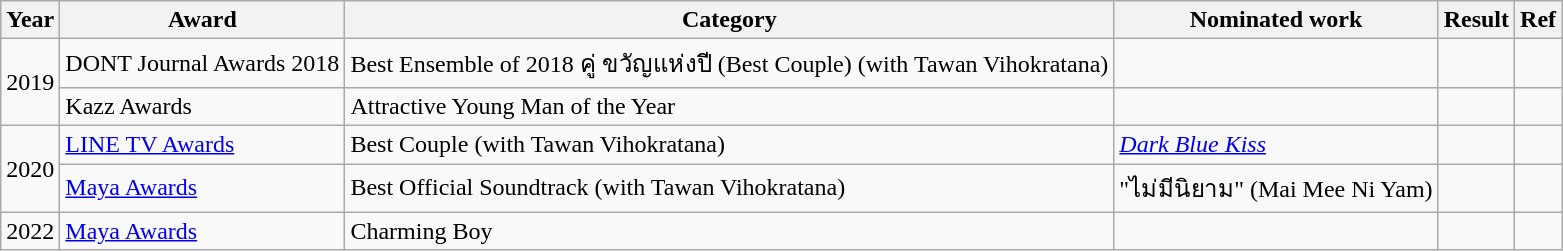<table class="wikitable">
<tr>
<th>Year</th>
<th>Award</th>
<th>Category</th>
<th>Nominated work</th>
<th>Result</th>
<th>Ref</th>
</tr>
<tr>
<td rowspan="2">2019</td>
<td>DONT Journal Awards 2018</td>
<td>Best Ensemble of 2018 คู่ ขวัญแห่งปี (Best Couple) (with Tawan Vihokratana)</td>
<td></td>
<td></td>
<td></td>
</tr>
<tr>
<td>Kazz Awards</td>
<td>Attractive Young Man of the Year</td>
<td></td>
<td></td>
<td></td>
</tr>
<tr>
<td rowspan="2">2020</td>
<td><a href='#'>LINE TV Awards</a></td>
<td>Best Couple (with Tawan Vihokratana)</td>
<td><em><a href='#'>Dark Blue Kiss</a></em></td>
<td></td>
<td></td>
</tr>
<tr>
<td><a href='#'>Maya Awards</a></td>
<td>Best Official Soundtrack (with Tawan Vihokratana)</td>
<td>"ไม่มีนิยาม" (Mai Mee Ni Yam)</td>
<td></td>
<td></td>
</tr>
<tr>
<td>2022</td>
<td><a href='#'>Maya Awards</a></td>
<td>Charming Boy</td>
<td></td>
<td></td>
<td></td>
</tr>
</table>
